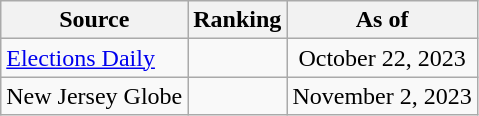<table class="wikitable" style="text-align:center">
<tr>
<th>Source</th>
<th>Ranking</th>
<th>As of</th>
</tr>
<tr>
<td align=left><a href='#'>Elections Daily</a></td>
<td></td>
<td>October 22, 2023</td>
</tr>
<tr>
<td align=left>New Jersey Globe</td>
<td></td>
<td>November 2, 2023</td>
</tr>
</table>
